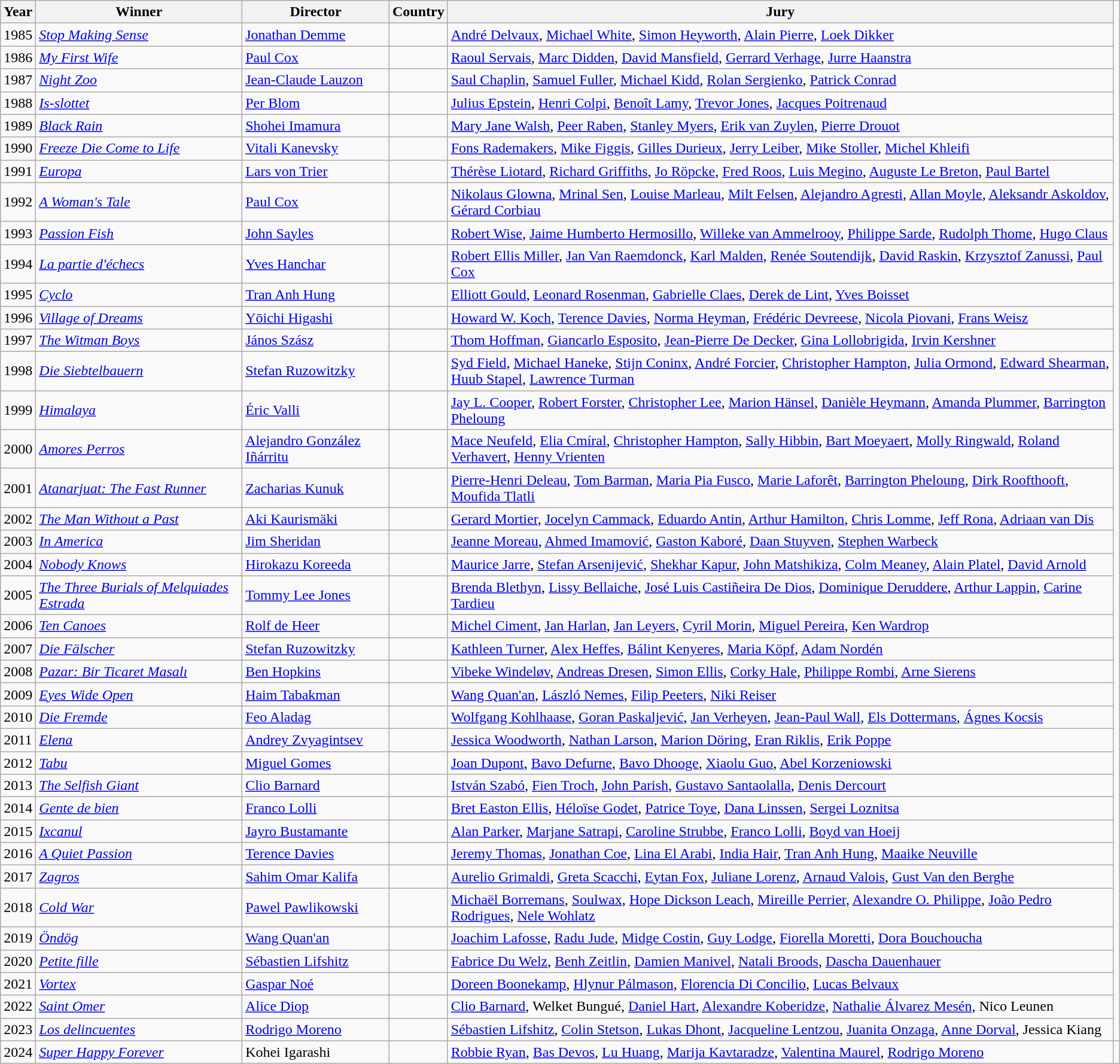<table class="wikitable">
<tr>
<th>Year</th>
<th>Winner</th>
<th>Director</th>
<th>Country</th>
<th>Jury</th>
</tr>
<tr>
<td>1985</td>
<td><em><a href='#'>Stop Making Sense</a></em></td>
<td><a href='#'>Jonathan Demme</a></td>
<td></td>
<td><a href='#'>André Delvaux</a>, <a href='#'>Michael White</a>, <a href='#'>Simon Heyworth</a>, <a href='#'>Alain Pierre</a>, <a href='#'>Loek Dikker</a></td>
</tr>
<tr>
<td>1986</td>
<td><em><a href='#'>My First Wife</a></em></td>
<td><a href='#'>Paul Cox</a></td>
<td></td>
<td><a href='#'>Raoul Servais</a>, <a href='#'>Marc Didden</a>, <a href='#'>David Mansfield</a>, <a href='#'>Gerrard Verhage</a>, <a href='#'>Jurre Haanstra</a></td>
</tr>
<tr>
<td>1987</td>
<td><em><a href='#'>Night Zoo</a></em></td>
<td><a href='#'>Jean-Claude Lauzon</a></td>
<td></td>
<td><a href='#'>Saul Chaplin</a>, <a href='#'>Samuel Fuller</a>, <a href='#'>Michael Kidd</a>, <a href='#'>Rolan Sergienko</a>, <a href='#'>Patrick Conrad</a></td>
</tr>
<tr>
<td>1988</td>
<td><em><a href='#'>Is-slottet</a></em></td>
<td><a href='#'>Per Blom</a></td>
<td></td>
<td><a href='#'>Julius Epstein</a>, <a href='#'>Henri Colpi</a>, <a href='#'>Benoît Lamy</a>, <a href='#'>Trevor Jones</a>, <a href='#'>Jacques Poitrenaud</a></td>
</tr>
<tr>
<td>1989</td>
<td><em><a href='#'>Black Rain</a></em></td>
<td><a href='#'>Shohei Imamura</a></td>
<td></td>
<td><a href='#'>Mary Jane Walsh</a>, <a href='#'>Peer Raben</a>, <a href='#'>Stanley Myers</a>, <a href='#'>Erik van Zuylen</a>, <a href='#'>Pierre Drouot</a></td>
</tr>
<tr>
<td>1990</td>
<td><em><a href='#'>Freeze Die Come to Life</a></em></td>
<td><a href='#'>Vitali Kanevsky</a></td>
<td></td>
<td><a href='#'>Fons Rademakers</a>, <a href='#'>Mike Figgis</a>, <a href='#'>Gilles Durieux</a>, <a href='#'>Jerry Leiber</a>, <a href='#'>Mike Stoller</a>, <a href='#'>Michel Khleifi</a></td>
</tr>
<tr>
<td>1991</td>
<td><em><a href='#'>Europa</a></em></td>
<td><a href='#'>Lars von Trier</a></td>
<td></td>
<td><a href='#'>Thérèse Liotard</a>, <a href='#'>Richard Griffiths</a>, <a href='#'>Jo Röpcke</a>, <a href='#'>Fred Roos</a>, <a href='#'>Luis Megino</a>, <a href='#'>Auguste Le Breton</a>, <a href='#'>Paul Bartel</a></td>
</tr>
<tr>
<td>1992</td>
<td><em><a href='#'>A Woman's Tale</a></em></td>
<td><a href='#'>Paul Cox</a></td>
<td></td>
<td><a href='#'>Nikolaus Glowna</a>, <a href='#'>Mrinal Sen</a>, <a href='#'>Louise Marleau</a>, <a href='#'>Milt Felsen</a>, <a href='#'>Alejandro Agresti</a>, <a href='#'>Allan Moyle</a>, <a href='#'>Aleksandr Askoldov</a>, <a href='#'>Gérard Corbiau</a></td>
</tr>
<tr>
<td>1993</td>
<td><em><a href='#'>Passion Fish</a></em></td>
<td><a href='#'>John Sayles</a></td>
<td></td>
<td><a href='#'>Robert Wise</a>, <a href='#'>Jaime Humberto Hermosillo</a>, <a href='#'>Willeke van Ammelrooy</a>, <a href='#'>Philippe Sarde</a>, <a href='#'>Rudolph Thome</a>, <a href='#'>Hugo Claus</a></td>
</tr>
<tr>
<td>1994</td>
<td><em><a href='#'>La partie d'échecs</a></em></td>
<td><a href='#'>Yves Hanchar</a></td>
<td></td>
<td><a href='#'>Robert Ellis Miller</a>, <a href='#'>Jan Van Raemdonck</a>, <a href='#'>Karl Malden</a>, <a href='#'>Renée Soutendijk</a>, <a href='#'>David Raskin</a>, <a href='#'>Krzysztof Zanussi</a>, <a href='#'>Paul Cox</a></td>
</tr>
<tr>
<td>1995</td>
<td><em><a href='#'>Cyclo</a></em></td>
<td><a href='#'>Tran Anh Hung</a></td>
<td></td>
<td><a href='#'>Elliott Gould</a>, <a href='#'>Leonard Rosenman</a>, <a href='#'>Gabrielle Claes</a>, <a href='#'>Derek de Lint</a>, <a href='#'>Yves Boisset</a></td>
</tr>
<tr>
<td>1996</td>
<td><em><a href='#'>Village of Dreams</a></em></td>
<td><a href='#'>Yōichi Higashi</a></td>
<td></td>
<td><a href='#'>Howard W. Koch</a>, <a href='#'>Terence Davies</a>, <a href='#'>Norma Heyman</a>, <a href='#'>Frédéric Devreese</a>, <a href='#'>Nicola Piovani</a>, <a href='#'>Frans Weisz</a></td>
</tr>
<tr>
<td>1997</td>
<td><em><a href='#'>The Witman Boys</a></em></td>
<td><a href='#'>János Szász</a></td>
<td></td>
<td><a href='#'>Thom Hoffman</a>, <a href='#'>Giancarlo Esposito</a>, <a href='#'>Jean-Pierre De Decker</a>, <a href='#'>Gina Lollobrigida</a>, <a href='#'>Irvin Kershner</a></td>
</tr>
<tr>
<td>1998</td>
<td><em><a href='#'>Die Siebtelbauern</a></em></td>
<td><a href='#'>Stefan Ruzowitzky</a></td>
<td></td>
<td><a href='#'>Syd Field</a>, <a href='#'>Michael Haneke</a>, <a href='#'>Stijn Coninx</a>, <a href='#'>André Forcier</a>, <a href='#'>Christopher Hampton</a>, <a href='#'>Julia Ormond</a>, <a href='#'>Edward Shearman</a>, <a href='#'>Huub Stapel</a>, <a href='#'>Lawrence Turman</a></td>
</tr>
<tr>
<td>1999</td>
<td><em><a href='#'>Himalaya</a></em></td>
<td><a href='#'>Éric Valli</a></td>
<td></td>
<td><a href='#'>Jay L. Cooper</a>, <a href='#'>Robert Forster</a>, <a href='#'>Christopher Lee</a>, <a href='#'>Marion Hänsel</a>, <a href='#'>Danièle Heymann</a>, <a href='#'>Amanda Plummer</a>, <a href='#'>Barrington Pheloung</a></td>
</tr>
<tr>
<td>2000</td>
<td><em><a href='#'>Amores Perros</a></em></td>
<td><a href='#'>Alejandro González Iñárritu</a></td>
<td></td>
<td><a href='#'>Mace Neufeld</a>, <a href='#'>Elia Cmíral</a>, <a href='#'>Christopher Hampton</a>, <a href='#'>Sally Hibbin</a>, <a href='#'>Bart Moeyaert</a>, <a href='#'>Molly Ringwald</a>, <a href='#'>Roland Verhavert</a>, <a href='#'>Henny Vrienten</a></td>
</tr>
<tr>
<td>2001</td>
<td><em><a href='#'>Atanarjuat: The Fast Runner</a></em></td>
<td><a href='#'>Zacharias Kunuk</a></td>
<td></td>
<td><a href='#'>Pierre-Henri Deleau</a>, <a href='#'>Tom Barman</a>, <a href='#'>Maria Pia Fusco</a>, <a href='#'>Marie Laforêt</a>, <a href='#'>Barrington Pheloung</a>, <a href='#'>Dirk Roofthooft</a>, <a href='#'>Moufida Tlatli</a></td>
</tr>
<tr>
<td>2002</td>
<td><em><a href='#'>The Man Without a Past</a></em></td>
<td><a href='#'>Aki Kaurismäki</a></td>
<td></td>
<td><a href='#'>Gerard Mortier</a>, <a href='#'>Jocelyn Cammack</a>, <a href='#'>Eduardo Antin</a>, <a href='#'>Arthur Hamilton</a>, <a href='#'>Chris Lomme</a>, <a href='#'>Jeff Rona</a>, <a href='#'>Adriaan van Dis</a></td>
</tr>
<tr>
<td>2003</td>
<td><em><a href='#'>In America</a></em></td>
<td><a href='#'>Jim Sheridan</a></td>
<td></td>
<td><a href='#'>Jeanne Moreau</a>, <a href='#'>Ahmed Imamović</a>, <a href='#'>Gaston Kaboré</a>, <a href='#'>Daan Stuyven</a>, <a href='#'>Stephen Warbeck</a></td>
</tr>
<tr>
<td>2004</td>
<td><em><a href='#'>Nobody Knows</a></em></td>
<td><a href='#'>Hirokazu Koreeda</a></td>
<td></td>
<td><a href='#'>Maurice Jarre</a>, <a href='#'>Stefan Arsenijević</a>, <a href='#'>Shekhar Kapur</a>, <a href='#'>John Matshikiza</a>, <a href='#'>Colm Meaney</a>, <a href='#'>Alain Platel</a>, <a href='#'>David Arnold</a></td>
</tr>
<tr>
<td>2005</td>
<td><em><a href='#'>The Three Burials of Melquiades Estrada</a></em></td>
<td><a href='#'>Tommy Lee Jones</a></td>
<td></td>
<td><a href='#'>Brenda Blethyn</a>, <a href='#'>Lissy Bellaiche</a>, <a href='#'>José Luis Castiñeira De Dios</a>, <a href='#'>Dominique Deruddere</a>, <a href='#'>Arthur Lappin</a>, <a href='#'>Carine Tardieu</a></td>
</tr>
<tr>
<td>2006</td>
<td><em><a href='#'>Ten Canoes</a></em></td>
<td><a href='#'>Rolf de Heer</a></td>
<td></td>
<td><a href='#'>Michel Ciment</a>, <a href='#'>Jan Harlan</a>, <a href='#'>Jan Leyers</a>, <a href='#'>Cyril Morin</a>, <a href='#'>Miguel Pereira</a>, <a href='#'>Ken Wardrop</a></td>
</tr>
<tr>
<td>2007</td>
<td><em><a href='#'>Die Fälscher</a></em></td>
<td><a href='#'>Stefan Ruzowitzky</a></td>
<td></td>
<td><a href='#'>Kathleen Turner</a>, <a href='#'>Alex Heffes</a>, <a href='#'>Bálint Kenyeres</a>, <a href='#'>Maria Köpf</a>, <a href='#'>Adam Nordén</a></td>
</tr>
<tr>
<td>2008</td>
<td><em><a href='#'>Pazar: Bir Ticaret Masalı</a></em></td>
<td><a href='#'>Ben Hopkins</a></td>
<td></td>
<td><a href='#'>Vibeke Windeløv</a>, <a href='#'>Andreas Dresen</a>, <a href='#'>Simon Ellis</a>, <a href='#'>Corky Hale</a>, <a href='#'>Philippe Rombi</a>, <a href='#'>Arne Sierens</a></td>
</tr>
<tr>
<td>2009</td>
<td><em><a href='#'>Eyes Wide Open</a></em></td>
<td><a href='#'>Haim Tabakman</a></td>
<td></td>
<td><a href='#'>Wang Quan'an</a>, <a href='#'>László Nemes</a>, <a href='#'>Filip Peeters</a>, <a href='#'>Niki Reiser</a></td>
</tr>
<tr>
<td>2010</td>
<td><em><a href='#'>Die Fremde</a></em></td>
<td><a href='#'>Feo Aladag</a></td>
<td></td>
<td><a href='#'>Wolfgang Kohlhaase</a>, <a href='#'>Goran Paskaljević</a>, <a href='#'>Jan Verheyen</a>, <a href='#'>Jean-Paul Wall</a>, <a href='#'>Els Dottermans</a>, <a href='#'>Ágnes Kocsis</a></td>
</tr>
<tr>
<td>2011</td>
<td><em><a href='#'>Elena</a></em></td>
<td><a href='#'>Andrey Zvyagintsev</a></td>
<td></td>
<td><a href='#'>Jessica Woodworth</a>, <a href='#'>Nathan Larson</a>, <a href='#'>Marion Döring</a>, <a href='#'>Eran Riklis</a>, <a href='#'>Erik Poppe</a></td>
</tr>
<tr>
<td>2012</td>
<td><em><a href='#'>Tabu</a></em></td>
<td><a href='#'>Miguel Gomes</a></td>
<td></td>
<td><a href='#'>Joan Dupont</a>, <a href='#'>Bavo Defurne</a>, <a href='#'>Bavo Dhooge</a>, <a href='#'>Xiaolu Guo</a>, <a href='#'>Abel Korzeniowski</a></td>
</tr>
<tr>
<td>2013</td>
<td><em><a href='#'>The Selfish Giant</a></em></td>
<td><a href='#'>Clio Barnard</a></td>
<td></td>
<td><a href='#'>István Szabó</a>, <a href='#'>Fien Troch</a>, <a href='#'>John Parish</a>, <a href='#'>Gustavo Santaolalla</a>, <a href='#'>Denis Dercourt</a></td>
</tr>
<tr>
<td>2014</td>
<td><em><a href='#'>Gente de bien</a></em></td>
<td><a href='#'>Franco Lolli</a></td>
<td></td>
<td><a href='#'>Bret Easton Ellis</a>, <a href='#'>Héloïse Godet</a>, <a href='#'>Patrice Toye</a>, <a href='#'>Dana Linssen</a>, <a href='#'>Sergei Loznitsa</a></td>
</tr>
<tr>
<td>2015</td>
<td><em><a href='#'>Ixcanul</a></em></td>
<td><a href='#'>Jayro Bustamante</a></td>
<td></td>
<td><a href='#'>Alan Parker</a>, <a href='#'>Marjane Satrapi</a>, <a href='#'>Caroline Strubbe</a>, <a href='#'>Franco Lolli</a>, <a href='#'>Boyd van Hoeij</a></td>
</tr>
<tr>
<td>2016</td>
<td><em><a href='#'>A Quiet Passion</a></em></td>
<td><a href='#'>Terence Davies</a></td>
<td></td>
<td><a href='#'>Jeremy Thomas</a>, <a href='#'>Jonathan Coe</a>, <a href='#'>Lina El Arabi</a>, <a href='#'>India Hair</a>, <a href='#'>Tran Anh Hung</a>, <a href='#'>Maaike Neuville</a></td>
</tr>
<tr>
<td>2017</td>
<td><em><a href='#'>Zagros</a></em></td>
<td><a href='#'>Sahim Omar Kalifa</a></td>
<td></td>
<td><a href='#'>Aurelio Grimaldi</a>, <a href='#'>Greta Scacchi</a>, <a href='#'>Eytan Fox</a>, <a href='#'>Juliane Lorenz</a>, <a href='#'>Arnaud Valois</a>, <a href='#'>Gust Van den Berghe</a></td>
</tr>
<tr>
<td>2018</td>
<td><em><a href='#'>Cold War</a></em></td>
<td><a href='#'>Pawel Pawlikowski</a></td>
<td></td>
<td><a href='#'>Michaël Borremans</a>, <a href='#'>Soulwax</a>, <a href='#'>Hope Dickson Leach</a>, <a href='#'>Mireille Perrier</a>, <a href='#'>Alexandre O. Philippe</a>, <a href='#'>João Pedro Rodrigues</a>, <a href='#'>Nele Wohlatz</a></td>
</tr>
<tr>
<td>2019</td>
<td><em><a href='#'>Öndög</a></em></td>
<td><a href='#'>Wang Quan'an</a></td>
<td></td>
<td><a href='#'>Joachim Lafosse</a>, <a href='#'>Radu Jude</a>, <a href='#'>Midge Costin</a>, <a href='#'>Guy Lodge</a>, <a href='#'>Fiorella Moretti</a>, <a href='#'>Dora Bouchoucha</a></td>
</tr>
<tr>
<td>2020</td>
<td><em><a href='#'>Petite fille</a></em></td>
<td><a href='#'>Sébastien Lifshitz</a></td>
<td></td>
<td><a href='#'>Fabrice Du Welz</a>, <a href='#'>Benh Zeitlin</a>, <a href='#'>Damien Manivel</a>, <a href='#'>Natali Broods</a>, <a href='#'>Dascha Dauenhauer</a></td>
</tr>
<tr>
<td>2021</td>
<td><em><a href='#'>Vortex</a></em></td>
<td><a href='#'>Gaspar Noé</a></td>
<td></td>
<td><a href='#'>Doreen Boonekamp</a>, <a href='#'>Hlynur Pálmason</a>, <a href='#'>Florencia Di Concilio</a>, <a href='#'>Lucas Belvaux</a></td>
</tr>
<tr>
<td>2022</td>
<td><em><a href='#'>Saint Omer</a></em></td>
<td><a href='#'>Alice Diop</a></td>
<td></td>
<td><a href='#'>Clio Barnard</a>, Welket Bungué, <a href='#'>Daniel Hart</a>, <a href='#'>Alexandre Koberidze</a>, <a href='#'>Nathalie Álvarez Mesén</a>, Nico Leunen</td>
</tr>
<tr>
<td>2023</td>
<td><em><a href='#'>Los delincuentes</a></em></td>
<td><a href='#'>Rodrigo Moreno</a></td>
<td></td>
<td><a href='#'>Sébastien Lifshitz</a>, <a href='#'>Colin Stetson</a>, <a href='#'>Lukas Dhont</a>, <a href='#'>Jacqueline Lentzou</a>, <a href='#'>Juanita Onzaga</a>, <a href='#'>Anne Dorval</a>, Jessica Kiang</td>
</tr>
<tr>
<td>2024</td>
<td><em><a href='#'>Super Happy Forever</a></em></td>
<td>Kohei Igarashi</td>
<td></td>
<td><a href='#'>Robbie Ryan</a>, <a href='#'>Bas Devos</a>, <a href='#'>Lu Huang</a>, <a href='#'>Marija Kavtaradze</a>, <a href='#'>Valentina Maurel</a>, <a href='#'>Rodrigo Moreno</a></td>
<td></td>
</tr>
</table>
